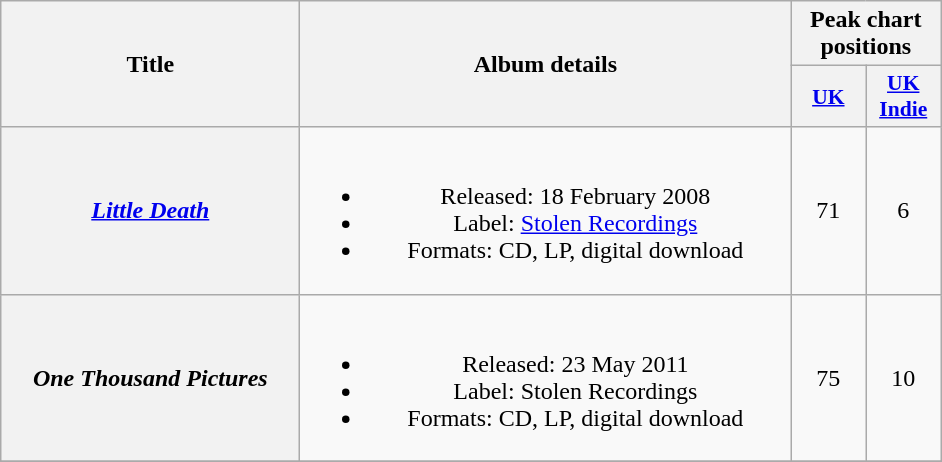<table class="wikitable plainrowheaders" style="text-align:center;">
<tr>
<th scope="col" rowspan="2" style="width:12em;">Title</th>
<th scope="col" rowspan="2" style="width:20em;">Album details</th>
<th scope="col" colspan="2">Peak chart positions</th>
</tr>
<tr>
<th scope="col" style="width:3em;font-size:90%;"><a href='#'>UK</a><br></th>
<th scope="col" style="width:3em;font-size:90%;"><a href='#'>UK<br>Indie</a><br></th>
</tr>
<tr>
<th scope="row"><em><a href='#'>Little Death</a></em></th>
<td><br><ul><li>Released: 18 February 2008</li><li>Label: <a href='#'>Stolen Recordings</a></li><li>Formats: CD, LP, digital download</li></ul></td>
<td>71</td>
<td>6</td>
</tr>
<tr>
<th scope="row"><em>One Thousand Pictures</em></th>
<td><br><ul><li>Released: 23 May 2011</li><li>Label: Stolen Recordings</li><li>Formats: CD, LP, digital download</li></ul></td>
<td>75</td>
<td>10</td>
</tr>
<tr>
</tr>
</table>
